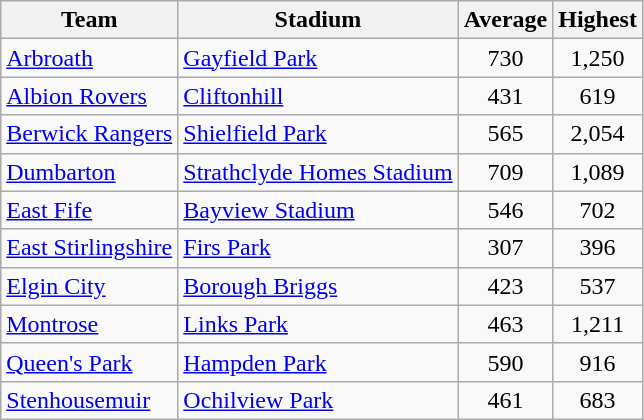<table class="wikitable sortable">
<tr>
<th>Team</th>
<th>Stadium</th>
<th>Average</th>
<th>Highest</th>
</tr>
<tr>
<td><a href='#'>Arbroath</a></td>
<td><a href='#'>Gayfield Park</a></td>
<td style="text-align:center;">730</td>
<td style="text-align:center;">1,250</td>
</tr>
<tr>
<td><a href='#'>Albion Rovers</a></td>
<td><a href='#'>Cliftonhill</a></td>
<td style="text-align:center;">431</td>
<td style="text-align:center;">619</td>
</tr>
<tr>
<td><a href='#'>Berwick Rangers</a></td>
<td><a href='#'>Shielfield Park</a></td>
<td style="text-align:center;">565</td>
<td style="text-align:center;">2,054</td>
</tr>
<tr>
<td><a href='#'>Dumbarton</a></td>
<td><a href='#'>Strathclyde Homes Stadium</a></td>
<td style="text-align:center;">709</td>
<td style="text-align:center;">1,089</td>
</tr>
<tr>
<td><a href='#'>East Fife</a></td>
<td><a href='#'>Bayview Stadium</a></td>
<td style="text-align:center;">546</td>
<td style="text-align:center;">702</td>
</tr>
<tr>
<td><a href='#'>East Stirlingshire</a></td>
<td><a href='#'>Firs Park</a></td>
<td style="text-align:center;">307</td>
<td style="text-align:center;">396</td>
</tr>
<tr>
<td><a href='#'>Elgin City</a></td>
<td><a href='#'>Borough Briggs</a></td>
<td style="text-align:center;">423</td>
<td style="text-align:center;">537</td>
</tr>
<tr>
<td><a href='#'>Montrose</a></td>
<td><a href='#'>Links Park</a></td>
<td style="text-align:center;">463</td>
<td style="text-align:center;">1,211</td>
</tr>
<tr>
<td><a href='#'>Queen's Park</a></td>
<td><a href='#'>Hampden Park</a></td>
<td style="text-align:center;">590</td>
<td style="text-align:center;">916</td>
</tr>
<tr>
<td><a href='#'>Stenhousemuir</a></td>
<td><a href='#'>Ochilview Park</a></td>
<td style="text-align:center;">461</td>
<td style="text-align:center;">683</td>
</tr>
</table>
